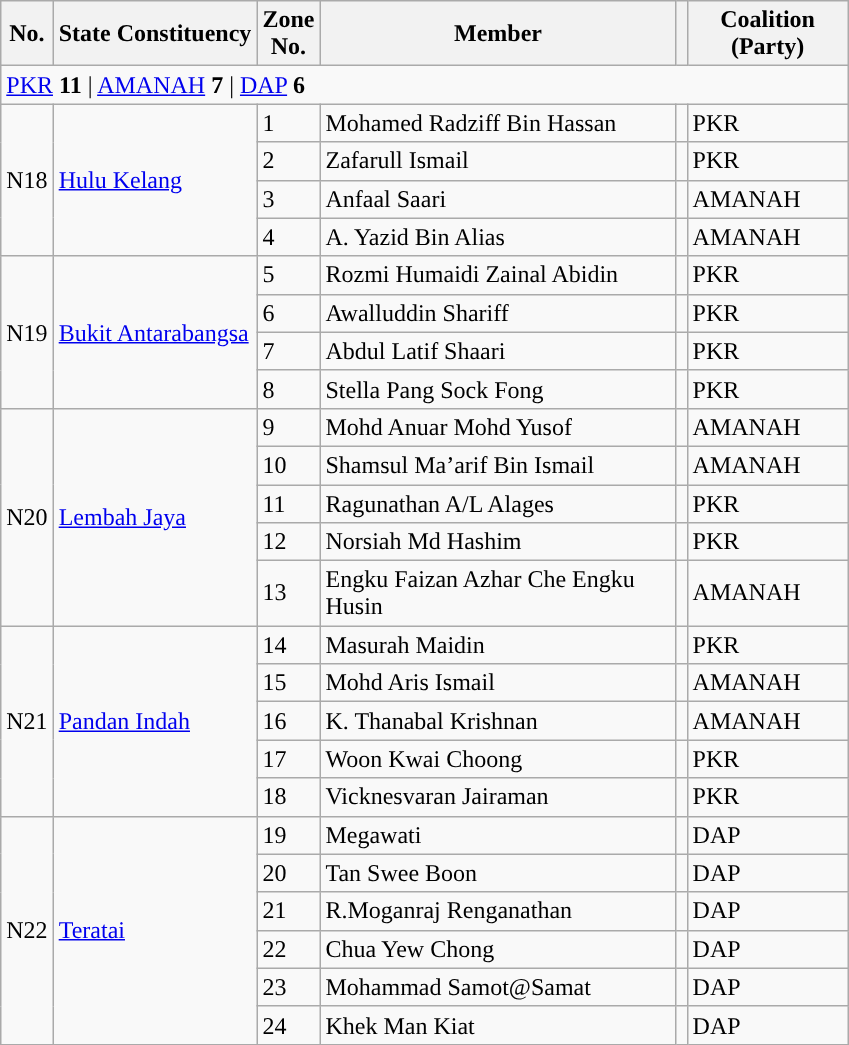<table class="wikitable">
<tr>
<th>No.</th>
<th>State Constituency</th>
<th width="30">Zone No.</th>
<th width="230">Member</th>
<th></th>
<th width="100">Coalition (Party)</th>
</tr>
<tr>
<td colspan = "8"><a href='#'>PKR</a> <strong>11</strong> |  <a href='#'>AMANAH</a> <strong>7</strong> | <a href='#'>DAP</a> <strong>6</strong></td>
</tr>
<tr>
<td rowspan="4">N18</td>
<td rowspan="4"><a href='#'>Hulu Kelang</a></td>
<td>1</td>
<td>Mohamed Radziff Bin Hassan</td>
<td style="background:"></td>
<td>PKR</td>
</tr>
<tr>
<td>2</td>
<td>Zafarull Ismail</td>
<td style="background:"></td>
<td>PKR</td>
</tr>
<tr>
<td>3</td>
<td>Anfaal Saari</td>
<td style="background:"></td>
<td>AMANAH</td>
</tr>
<tr>
<td>4</td>
<td>A. Yazid Bin Alias</td>
<td style="background:"></td>
<td>AMANAH</td>
</tr>
<tr>
<td rowspan="4">N19</td>
<td rowspan="4"><a href='#'>Bukit Antarabangsa</a></td>
<td>5</td>
<td>Rozmi Humaidi Zainal Abidin</td>
<td style="background:"></td>
<td>PKR</td>
</tr>
<tr>
<td>6</td>
<td>Awalluddin Shariff</td>
<td style="background:"></td>
<td>PKR</td>
</tr>
<tr>
<td>7</td>
<td>Abdul Latif Shaari</td>
<td style="background:"></td>
<td>PKR</td>
</tr>
<tr>
<td>8</td>
<td>Stella Pang Sock Fong</td>
<td style="background:"></td>
<td>PKR</td>
</tr>
<tr>
<td rowspan="5">N20</td>
<td rowspan="5"><a href='#'>Lembah Jaya</a></td>
<td>9</td>
<td>Mohd Anuar Mohd Yusof</td>
<td style="background:"></td>
<td>AMANAH</td>
</tr>
<tr>
<td>10</td>
<td>Shamsul Ma’arif Bin Ismail</td>
<td style="background:"></td>
<td>AMANAH</td>
</tr>
<tr>
<td>11</td>
<td>Ragunathan A/L Alages</td>
<td style="background:"></td>
<td>PKR</td>
</tr>
<tr>
<td>12</td>
<td>Norsiah Md Hashim</td>
<td style="background:"></td>
<td>PKR</td>
</tr>
<tr>
<td>13</td>
<td>Engku Faizan Azhar Che Engku Husin</td>
<td style="background:"></td>
<td>AMANAH</td>
</tr>
<tr>
<td rowspan="5">N21</td>
<td rowspan="5"><a href='#'>Pandan Indah</a></td>
<td>14</td>
<td>Masurah Maidin</td>
<td style="background:"></td>
<td>PKR</td>
</tr>
<tr>
<td>15</td>
<td>Mohd Aris Ismail</td>
<td style="background:"></td>
<td>AMANAH</td>
</tr>
<tr>
<td>16</td>
<td>K. Thanabal Krishnan</td>
<td style="background:"></td>
<td>AMANAH</td>
</tr>
<tr>
<td>17</td>
<td>Woon Kwai Choong</td>
<td style="background:"></td>
<td>PKR</td>
</tr>
<tr>
<td>18</td>
<td>Vicknesvaran Jairaman</td>
<td style="background:"></td>
<td>PKR</td>
</tr>
<tr>
<td rowspan="6">N22</td>
<td rowspan="6"><a href='#'>Teratai</a></td>
<td>19</td>
<td>Megawati</td>
<td style="background:"></td>
<td>DAP</td>
</tr>
<tr>
<td>20</td>
<td>Tan Swee Boon</td>
<td style="background:"></td>
<td>DAP</td>
</tr>
<tr>
<td>21</td>
<td>R.Moganraj Renganathan</td>
<td style="background:"></td>
<td>DAP</td>
</tr>
<tr>
<td>22</td>
<td>Chua Yew Chong</td>
<td style="background:"></td>
<td>DAP</td>
</tr>
<tr>
<td>23</td>
<td>Mohammad Samot@Samat</td>
<td style="background:"></td>
<td>DAP</td>
</tr>
<tr>
<td>24</td>
<td>Khek Man Kiat</td>
<td style="background:"></td>
<td>DAP</td>
</tr>
</table>
